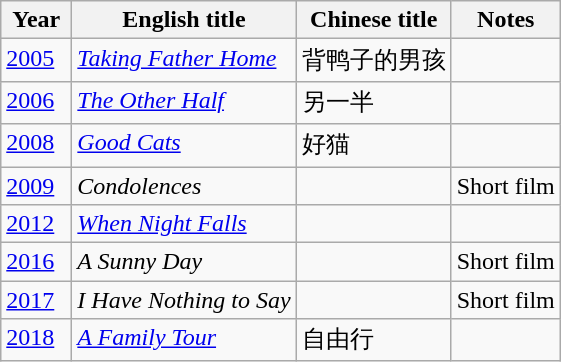<table class="wikitable">
<tr>
<th align="left" valign="top" width="40">Year</th>
<th align="left" valign="top">English title</th>
<th align="left" valign="top">Chinese title</th>
<th align="left" valign="top">Notes</th>
</tr>
<tr>
<td align="left" valign="top"><a href='#'>2005</a></td>
<td align="left" valign="top"><em><a href='#'>Taking Father Home</a></em></td>
<td align="left" valign="top">背鸭子的男孩</td>
<td align="left" valign="top"></td>
</tr>
<tr>
<td align="left" valign="top"><a href='#'>2006</a></td>
<td align="left" valign="top"><em><a href='#'>The Other Half</a></em></td>
<td align="left" valign="top">另一半</td>
<td align="left" valign="top"></td>
</tr>
<tr>
<td align="left" valign="top"><a href='#'>2008</a></td>
<td align="left" valign="top"><em><a href='#'>Good Cats</a></em></td>
<td align="left" valign="top">好猫</td>
<td align="left" valign="top"></td>
</tr>
<tr>
<td align="left" valign="top"><a href='#'>2009</a></td>
<td align="left" valign="top"><em>Condolences</em></td>
<td align="left" valign="top"></td>
<td align="left" valign="top">Short film</td>
</tr>
<tr>
<td align="left" valign="top"><a href='#'>2012</a></td>
<td align="left" valign="top"><em><a href='#'>When Night Falls</a></em></td>
<td align="left" valign="top"></td>
<td align="left" valign="top"></td>
</tr>
<tr>
<td align="left" valign="top"><a href='#'>2016</a></td>
<td align="left" valign="top"><em>A Sunny Day</em></td>
<td align="left" valign="top"></td>
<td align="left" valign="top">Short film</td>
</tr>
<tr>
<td align="left" valign="top"><a href='#'>2017</a></td>
<td align="left" valign="top"><em>I Have Nothing to Say</em></td>
<td align="left" valign="top"></td>
<td align="left" valign="top">Short film</td>
</tr>
<tr>
<td align="left" valign="top"><a href='#'>2018</a></td>
<td align="left" valign="top"><em><a href='#'>A Family Tour</a></em></td>
<td align="left" valign="top">自由行</td>
<td align="left" valign="top"></td>
</tr>
</table>
